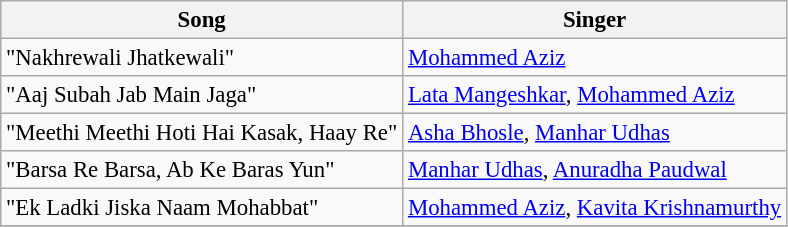<table class="wikitable" style="font-size:95%;">
<tr>
<th>Song</th>
<th>Singer</th>
</tr>
<tr>
<td>"Nakhrewali Jhatkewali"</td>
<td><a href='#'>Mohammed Aziz</a></td>
</tr>
<tr>
<td>"Aaj Subah Jab Main Jaga"</td>
<td><a href='#'>Lata Mangeshkar</a>, <a href='#'>Mohammed Aziz</a></td>
</tr>
<tr>
<td>"Meethi Meethi Hoti Hai Kasak, Haay Re"</td>
<td><a href='#'>Asha Bhosle</a>, <a href='#'>Manhar Udhas</a></td>
</tr>
<tr>
<td>"Barsa Re Barsa, Ab Ke Baras Yun"</td>
<td><a href='#'>Manhar Udhas</a>, <a href='#'>Anuradha Paudwal</a></td>
</tr>
<tr>
<td>"Ek Ladki Jiska Naam Mohabbat"</td>
<td><a href='#'>Mohammed Aziz</a>, <a href='#'>Kavita Krishnamurthy</a></td>
</tr>
<tr>
</tr>
</table>
